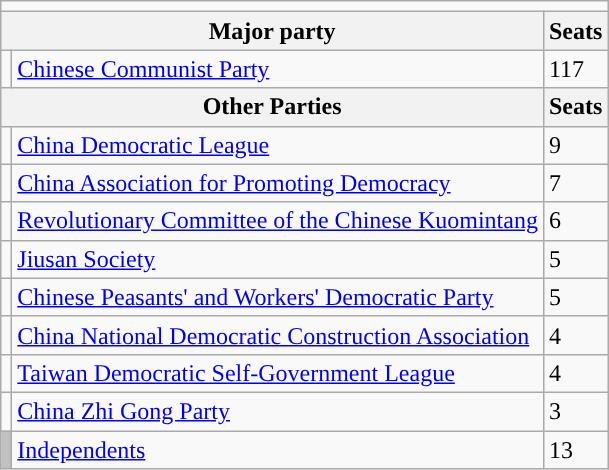<table class="wikitable">
<tr>
<td colspan="6"></td>
</tr>
<tr>
<th colspan="2">Major party</th>
<th>Seats</th>
</tr>
<tr>
<td style="background: "></td>
<td><a href='#'>Chinese Communist Party</a></td>
<td>117</td>
</tr>
<tr>
<th colspan="2">Other Parties</th>
<th>Seats</th>
</tr>
<tr>
<td style="background: "></td>
<td><a href='#'>China Democratic League</a></td>
<td>9</td>
</tr>
<tr>
<td style="background: "></td>
<td><a href='#'>China Association for Promoting Democracy</a></td>
<td>7</td>
</tr>
<tr>
<td style="background: "></td>
<td><a href='#'>Revolutionary Committee of the Chinese Kuomintang</a></td>
<td>6</td>
</tr>
<tr>
<td style="background: "></td>
<td><a href='#'>Jiusan Society</a></td>
<td>5</td>
</tr>
<tr>
<td style="background: "></td>
<td><a href='#'>Chinese Peasants' and Workers' Democratic Party</a></td>
<td>5</td>
</tr>
<tr>
<td style="background: "></td>
<td><a href='#'>China National Democratic Construction Association</a></td>
<td>4</td>
</tr>
<tr>
<td style="background: "></td>
<td><a href='#'>Taiwan Democratic Self-Government League</a></td>
<td>4</td>
</tr>
<tr>
<td style="background: "></td>
<td><a href='#'>China Zhi Gong Party</a></td>
<td>3</td>
</tr>
<tr>
<td style="background: #C0C0C0"></td>
<td><a href='#'>Independents</a></td>
<td>13</td>
</tr>
</table>
